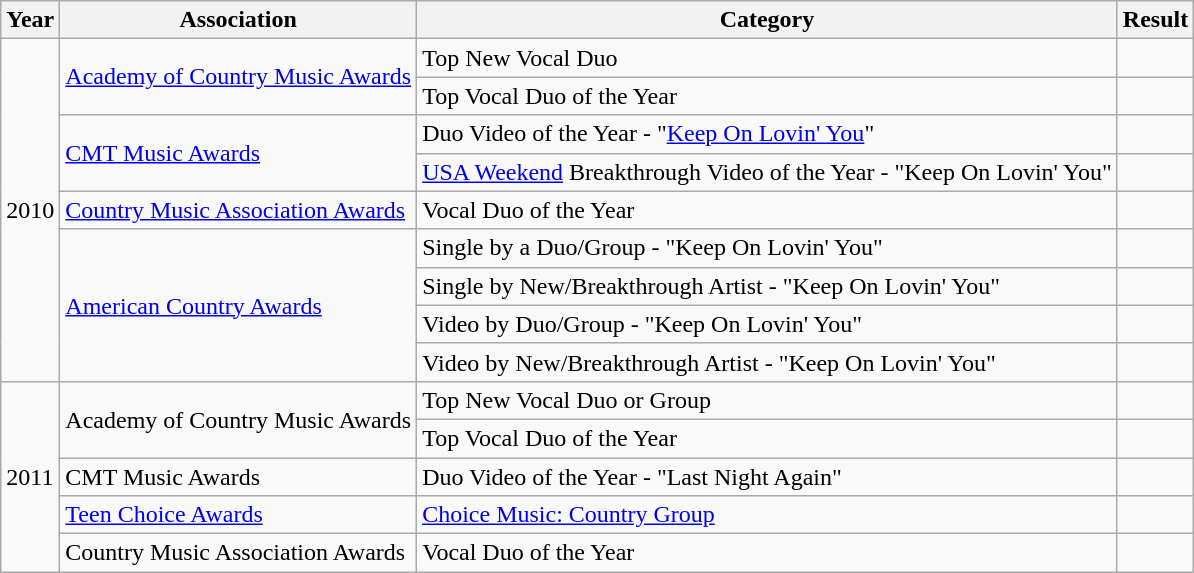<table class="wikitable">
<tr>
<th>Year</th>
<th>Association</th>
<th>Category</th>
<th>Result</th>
</tr>
<tr>
<td rowspan="9">2010</td>
<td rowspan="2"><a href='#'>Academy of Country Music Awards</a></td>
<td>Top New Vocal Duo</td>
<td></td>
</tr>
<tr>
<td>Top Vocal Duo of the Year</td>
<td></td>
</tr>
<tr>
<td rowspan="2"><a href='#'>CMT Music Awards</a></td>
<td>Duo Video of the Year - "<a href='#'>Keep On Lovin' You</a>"</td>
<td></td>
</tr>
<tr>
<td><a href='#'>USA Weekend</a> Breakthrough Video of the Year - "Keep On Lovin' You"</td>
<td></td>
</tr>
<tr>
<td><a href='#'>Country Music Association Awards</a></td>
<td>Vocal Duo of the Year</td>
<td></td>
</tr>
<tr>
<td rowspan="4"><a href='#'>American Country Awards</a></td>
<td>Single by a Duo/Group - "Keep On Lovin' You"</td>
<td></td>
</tr>
<tr>
<td>Single by New/Breakthrough Artist - "Keep On Lovin' You"</td>
<td></td>
</tr>
<tr>
<td>Video by Duo/Group - "Keep On Lovin' You"</td>
<td></td>
</tr>
<tr>
<td>Video by New/Breakthrough Artist - "Keep On Lovin' You"</td>
<td></td>
</tr>
<tr>
<td rowspan="5">2011</td>
<td rowspan="2">Academy of Country Music Awards</td>
<td>Top New Vocal Duo or Group</td>
<td></td>
</tr>
<tr>
<td>Top Vocal Duo of the Year</td>
<td></td>
</tr>
<tr>
<td>CMT Music Awards</td>
<td>Duo Video of the Year - "Last Night Again"</td>
<td></td>
</tr>
<tr>
<td><a href='#'>Teen Choice Awards</a></td>
<td><a href='#'>Choice Music: Country Group</a></td>
<td></td>
</tr>
<tr>
<td>Country Music Association Awards</td>
<td>Vocal Duo of the Year</td>
<td></td>
</tr>
</table>
